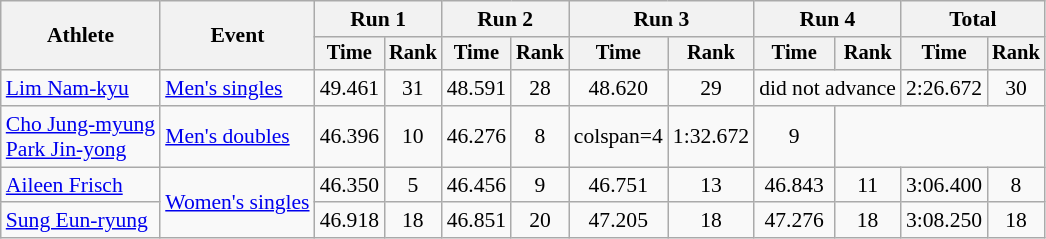<table class="wikitable" style="font-size:90%">
<tr>
<th rowspan="2">Athlete</th>
<th rowspan="2">Event</th>
<th colspan=2>Run 1</th>
<th colspan=2>Run 2</th>
<th colspan=2>Run 3</th>
<th colspan=2>Run 4</th>
<th colspan=2>Total</th>
</tr>
<tr style="font-size:95%">
<th>Time</th>
<th>Rank</th>
<th>Time</th>
<th>Rank</th>
<th>Time</th>
<th>Rank</th>
<th>Time</th>
<th>Rank</th>
<th>Time</th>
<th>Rank</th>
</tr>
<tr align=center>
<td align=left><a href='#'>Lim Nam-kyu</a></td>
<td align=left><a href='#'>Men's singles</a></td>
<td>49.461</td>
<td>31</td>
<td>48.591</td>
<td>28</td>
<td>48.620</td>
<td>29</td>
<td colspan=2>did not advance</td>
<td>2:26.672</td>
<td>30</td>
</tr>
<tr align=center>
<td align=left><a href='#'>Cho Jung-myung</a><br><a href='#'>Park Jin-yong</a></td>
<td align=left><a href='#'>Men's doubles</a></td>
<td>46.396</td>
<td>10</td>
<td>46.276</td>
<td>8</td>
<td>colspan=4 </td>
<td>1:32.672</td>
<td>9</td>
</tr>
<tr align=center>
<td align=left><a href='#'>Aileen Frisch</a></td>
<td align=left rowspan=2><a href='#'>Women's singles</a></td>
<td>46.350</td>
<td>5</td>
<td>46.456</td>
<td>9</td>
<td>46.751</td>
<td>13</td>
<td>46.843</td>
<td>11</td>
<td>3:06.400</td>
<td>8</td>
</tr>
<tr align=center>
<td align=left><a href='#'>Sung Eun-ryung</a></td>
<td>46.918</td>
<td>18</td>
<td>46.851</td>
<td>20</td>
<td>47.205</td>
<td>18</td>
<td>47.276</td>
<td>18</td>
<td>3:08.250</td>
<td>18</td>
</tr>
</table>
